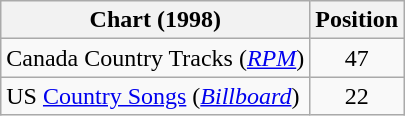<table class="wikitable sortable">
<tr>
<th scope="col">Chart (1998)</th>
<th scope="col">Position</th>
</tr>
<tr>
<td>Canada Country Tracks (<em><a href='#'>RPM</a></em>)</td>
<td align="center">47</td>
</tr>
<tr>
<td>US <a href='#'>Country Songs</a> (<em><a href='#'>Billboard</a></em>)</td>
<td align="center">22</td>
</tr>
</table>
